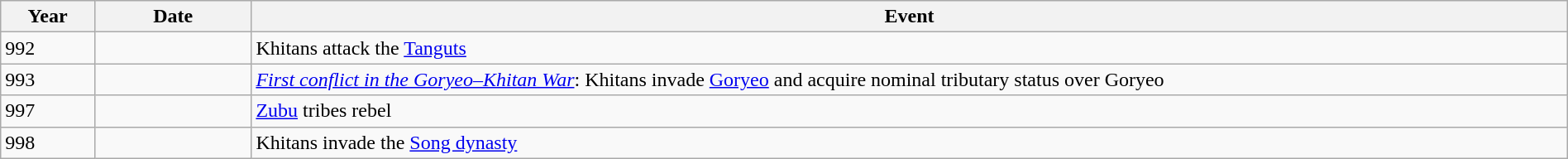<table class="wikitable" width="100%">
<tr>
<th style="width:6%">Year</th>
<th style="width:10%">Date</th>
<th>Event</th>
</tr>
<tr>
<td>992</td>
<td></td>
<td>Khitans attack the <a href='#'>Tanguts</a></td>
</tr>
<tr>
<td>993</td>
<td></td>
<td><em><a href='#'>First conflict in the Goryeo–Khitan War</a></em>: Khitans invade <a href='#'>Goryeo</a> and acquire nominal tributary status over Goryeo</td>
</tr>
<tr>
<td>997</td>
<td></td>
<td><a href='#'>Zubu</a> tribes rebel</td>
</tr>
<tr>
<td>998</td>
<td></td>
<td>Khitans invade the <a href='#'>Song dynasty</a></td>
</tr>
</table>
